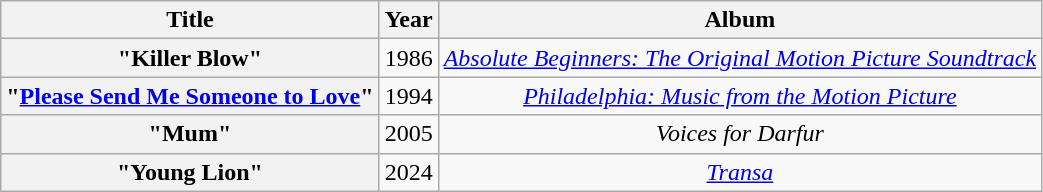<table class="wikitable plainrowheaders" style="text-align:center">
<tr>
<th scope="col">Title</th>
<th scope="col">Year</th>
<th scope="col">Album</th>
</tr>
<tr>
<th scope="row">"Killer Blow"</th>
<td>1986</td>
<td><em><a href='#'>Absolute Beginners: The Original Motion Picture Soundtrack</a></em></td>
</tr>
<tr>
<th scope="row">"<a href='#'>Please Send Me Someone to Love</a>"</th>
<td>1994</td>
<td><em><a href='#'>Philadelphia: Music from the Motion Picture</a></em></td>
</tr>
<tr>
<th scope="row">"Mum"</th>
<td>2005</td>
<td><em>Voices for Darfur</em></td>
</tr>
<tr>
<th scope="row">"Young Lion"</th>
<td>2024</td>
<td><em><a href='#'>Transa</a></em></td>
</tr>
</table>
